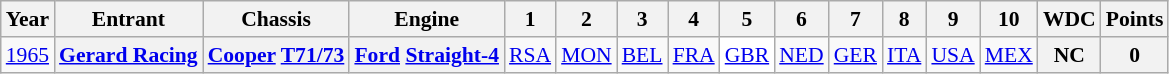<table class="wikitable" style="text-align:center; font-size:90%">
<tr>
<th>Year</th>
<th>Entrant</th>
<th>Chassis</th>
<th>Engine</th>
<th>1</th>
<th>2</th>
<th>3</th>
<th>4</th>
<th>5</th>
<th>6</th>
<th>7</th>
<th>8</th>
<th>9</th>
<th>10</th>
<th>WDC</th>
<th>Points</th>
</tr>
<tr>
<td><a href='#'>1965</a></td>
<th><a href='#'>Gerard Racing</a></th>
<th><a href='#'>Cooper</a> <a href='#'>T71/73</a></th>
<th><a href='#'>Ford</a> <a href='#'>Straight-4</a></th>
<td><a href='#'>RSA</a></td>
<td><a href='#'>MON</a></td>
<td><a href='#'>BEL</a></td>
<td><a href='#'>FRA</a></td>
<td style="background:#FFFFFF;"><a href='#'>GBR</a><br></td>
<td><a href='#'>NED</a></td>
<td><a href='#'>GER</a></td>
<td><a href='#'>ITA</a></td>
<td><a href='#'>USA</a></td>
<td><a href='#'>MEX</a></td>
<th>NC</th>
<th>0</th>
</tr>
</table>
